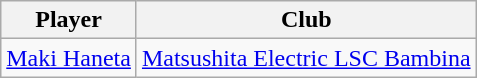<table class="wikitable">
<tr>
<th>Player</th>
<th>Club</th>
</tr>
<tr>
<td> <a href='#'>Maki Haneta</a></td>
<td><a href='#'>Matsushita Electric LSC Bambina</a></td>
</tr>
</table>
